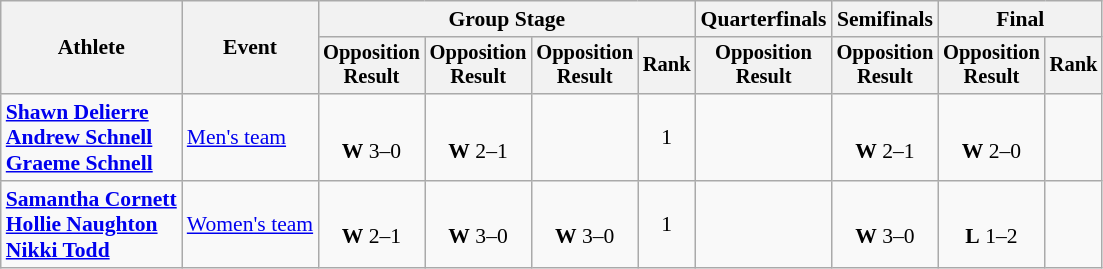<table class="wikitable" style="font-size:90%">
<tr>
<th rowspan=2>Athlete</th>
<th rowspan=2>Event</th>
<th colspan=4>Group Stage</th>
<th>Quarterfinals</th>
<th>Semifinals</th>
<th colspan=2>Final</th>
</tr>
<tr style="font-size:95%">
<th>Opposition<br>Result</th>
<th>Opposition<br>Result</th>
<th>Opposition<br>Result</th>
<th>Rank</th>
<th>Opposition<br>Result</th>
<th>Opposition<br>Result</th>
<th>Opposition<br>Result</th>
<th>Rank</th>
</tr>
<tr align=center>
<td align=left><strong><a href='#'>Shawn Delierre</a><br><a href='#'>Andrew Schnell</a><br><a href='#'>Graeme Schnell</a></strong></td>
<td align=left><a href='#'>Men's team</a></td>
<td><br><strong>W</strong> 3–0</td>
<td><br><strong>W</strong> 2–1</td>
<td></td>
<td>1</td>
<td></td>
<td><br><strong>W</strong> 2–1</td>
<td><br><strong>W</strong> 2–0</td>
<td></td>
</tr>
<tr align=center>
<td align=left><strong><a href='#'>Samantha Cornett</a><br><a href='#'>Hollie Naughton</a><br><a href='#'>Nikki Todd</a></strong></td>
<td align=left><a href='#'>Women's team</a></td>
<td><br><strong>W</strong> 2–1</td>
<td><br><strong>W</strong> 3–0</td>
<td><br><strong>W</strong> 3–0</td>
<td>1</td>
<td></td>
<td><br><strong>W</strong> 3–0</td>
<td><br><strong>L</strong> 1–2</td>
<td></td>
</tr>
</table>
